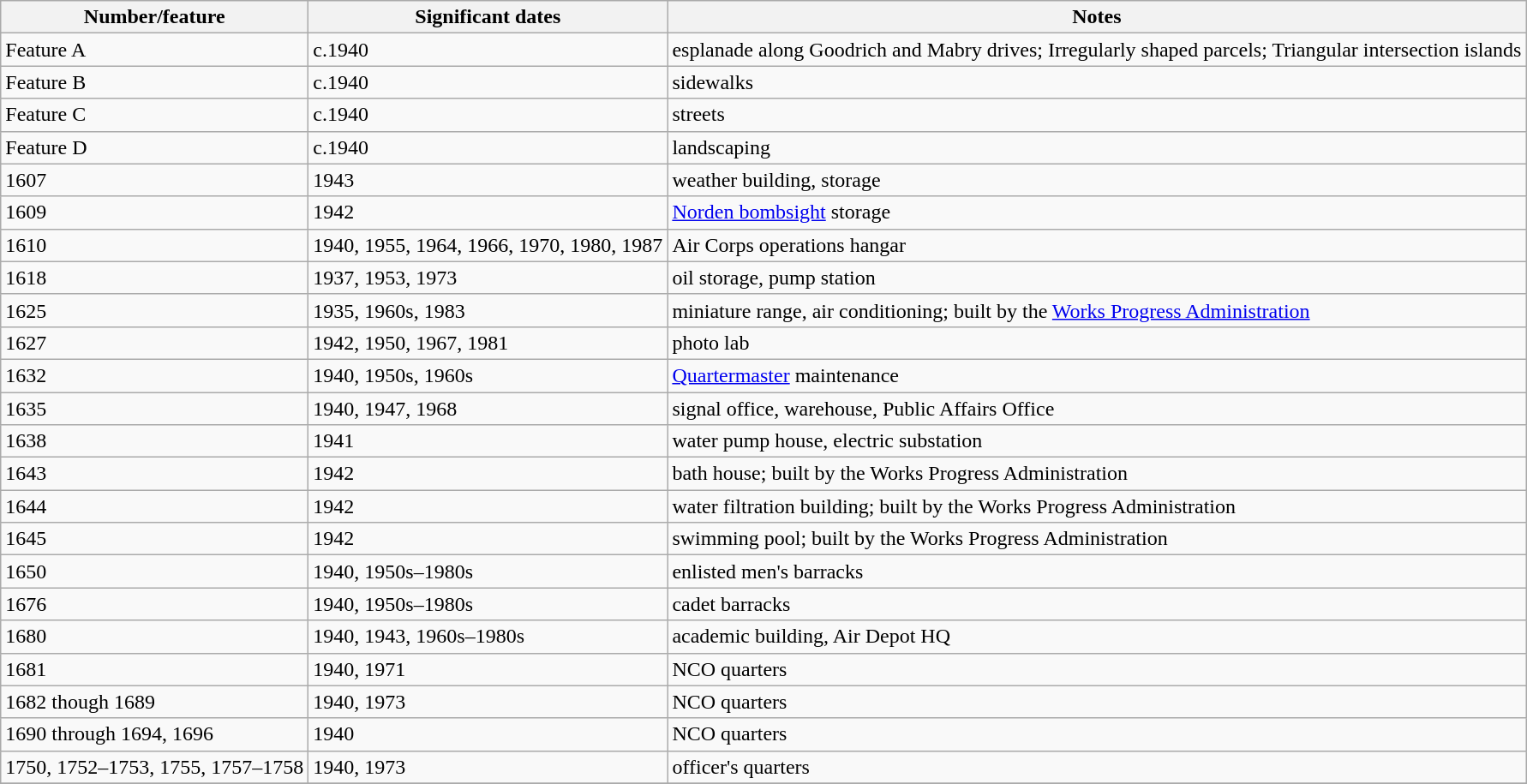<table class="wikitable sortable">
<tr>
<th scope="col">Number/feature</th>
<th scope="col">Significant dates</th>
<th scope="col">Notes</th>
</tr>
<tr>
<td scope="row">Feature A</td>
<td>c.1940</td>
<td> esplanade along Goodrich and Mabry drives; Irregularly shaped parcels; Triangular intersection islands</td>
</tr>
<tr>
<td scope="row">Feature B</td>
<td>c.1940</td>
<td>sidewalks</td>
</tr>
<tr>
<td scope="row">Feature C</td>
<td>c.1940</td>
<td>streets</td>
</tr>
<tr>
<td scope="row">Feature D</td>
<td>c.1940</td>
<td>landscaping</td>
</tr>
<tr>
<td scope="row">1607</td>
<td>1943</td>
<td>weather building, storage</td>
</tr>
<tr>
<td scope="row">1609</td>
<td>1942</td>
<td><a href='#'>Norden bombsight</a> storage</td>
</tr>
<tr>
<td scope="row">1610</td>
<td>1940, 1955, 1964, 1966, 1970, 1980, 1987</td>
<td>Air Corps operations hangar</td>
</tr>
<tr>
<td scope="row">1618</td>
<td>1937, 1953, 1973</td>
<td>oil storage, pump station</td>
</tr>
<tr>
<td scope="row">1625</td>
<td>1935, 1960s, 1983</td>
<td>miniature range, air conditioning; built by the <a href='#'>Works Progress Administration</a></td>
</tr>
<tr>
<td scope="row">1627</td>
<td>1942, 1950, 1967, 1981</td>
<td>photo lab</td>
</tr>
<tr>
<td scope="row">1632</td>
<td>1940, 1950s, 1960s</td>
<td><a href='#'>Quartermaster</a> maintenance</td>
</tr>
<tr>
<td scope="row">1635</td>
<td>1940, 1947, 1968</td>
<td>signal office, warehouse, Public Affairs Office</td>
</tr>
<tr>
<td>1638</td>
<td>1941</td>
<td>water pump house, electric substation</td>
</tr>
<tr>
<td scope="row">1643</td>
<td>1942</td>
<td>bath house; built by the Works Progress Administration</td>
</tr>
<tr>
<td scope="row">1644</td>
<td>1942</td>
<td>water filtration building; built by the Works Progress Administration</td>
</tr>
<tr>
<td scope="row">1645</td>
<td>1942</td>
<td>swimming pool; built by the Works Progress Administration</td>
</tr>
<tr>
<td scope="row">1650</td>
<td>1940, 1950s–1980s</td>
<td>enlisted men's barracks</td>
</tr>
<tr>
<td scope="row">1676</td>
<td>1940, 1950s–1980s</td>
<td>cadet barracks</td>
</tr>
<tr>
<td scope="row">1680</td>
<td>1940, 1943, 1960s–1980s</td>
<td>academic building, Air Depot HQ</td>
</tr>
<tr>
<td scope="row">1681</td>
<td>1940, 1971</td>
<td>NCO quarters</td>
</tr>
<tr>
<td scope="row">1682 though 1689</td>
<td>1940, 1973</td>
<td>NCO quarters</td>
</tr>
<tr>
<td scope="row">1690 through 1694, 1696</td>
<td>1940</td>
<td>NCO quarters</td>
</tr>
<tr>
<td scope="row">1750, 1752–1753, 1755, 1757–1758</td>
<td>1940, 1973</td>
<td>officer's quarters</td>
</tr>
<tr>
</tr>
</table>
